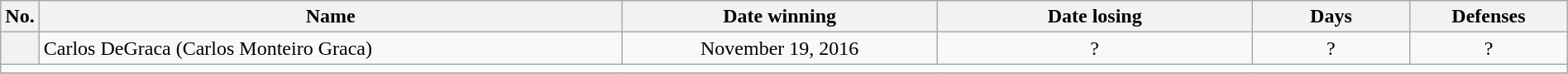<table class="wikitable" width=100%>
<tr>
<th style="width:1%;">No.</th>
<th style="width:37%;">Name</th>
<th style="width:20%;">Date winning</th>
<th style="width:20%;">Date losing</th>
<th data-sort-type="number" style="width:10%;">Days</th>
<th data-sort-type="number" style="width:10%;">Defenses</th>
</tr>
<tr align=center>
<th></th>
<td align=left> Carlos DeGraca (Carlos Monteiro Graca)</td>
<td>November 19, 2016</td>
<td>?</td>
<td>?</td>
<td>?</td>
</tr>
<tr>
<td colspan="6"></td>
</tr>
<tr>
</tr>
</table>
